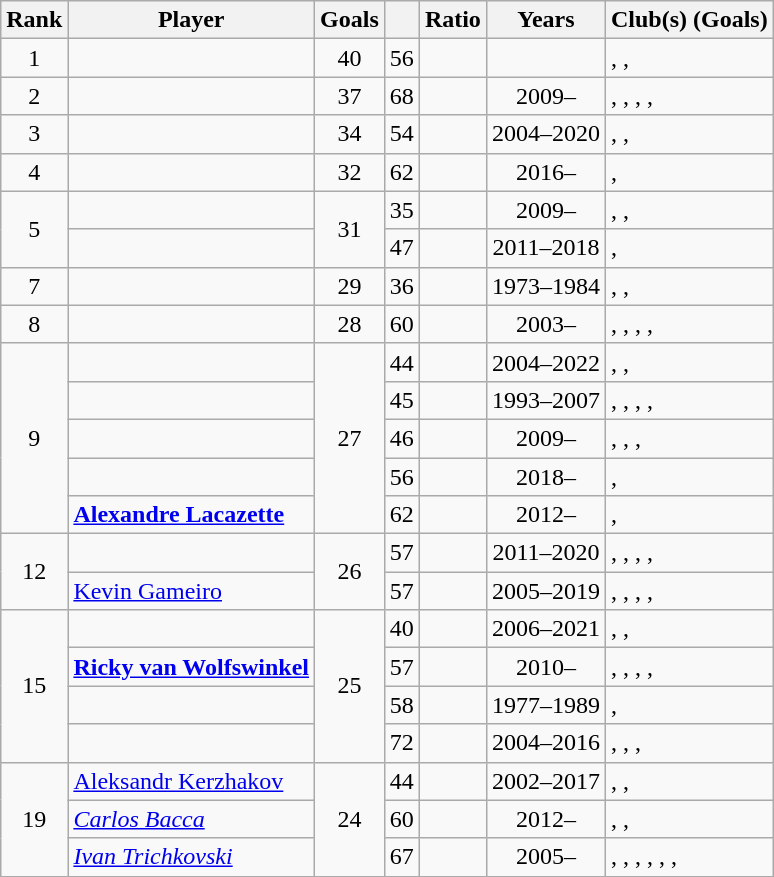<table class="wikitable sortable plainrowheaders" style="text-align:center;">
<tr>
<th scope="col">Rank</th>
<th scope="col">Player</th>
<th scope="col">Goals</th>
<th scope="col"></th>
<th scope="col">Ratio</th>
<th scope="col">Years</th>
<th scope="col">Club(s) (Goals)</th>
</tr>
<tr>
<td>1</td>
<td align=left data-sort-value="Larsson, Henrik"></td>
<td>40</td>
<td>56</td>
<td></td>
<td></td>
<td style="text-align:left;">, , </td>
</tr>
<tr>
<td>2</td>
<td align=left data-sort-value="Aubameyang, Pierre Emerick"></td>
<td>37</td>
<td>68</td>
<td></td>
<td>2009–</td>
<td style="text-align:left;">, , , , </td>
</tr>
<tr>
<td>3</td>
<td align=left data-sort-value="Huntelaar, Klaas Jan"></td>
<td>34</td>
<td>54</td>
<td></td>
<td>2004–2020</td>
<td style="text-align:left;">, , </td>
</tr>
<tr>
<td>4</td>
<td align=left data-sort-value="Morelos, Alfredo"></td>
<td>32</td>
<td>62</td>
<td></td>
<td>2016–</td>
<td style="text-align:left;">, </td>
</tr>
<tr>
<td rowspan="2">5</td>
<td align=left data-sort-value="Falcao, Radamel"></td>
<td rowspan="2">31</td>
<td>35</td>
<td></td>
<td>2009–</td>
<td style="text-align:left;">, , </td>
</tr>
<tr>
<td align=left data-sort-value="Aduriz, Aritz"></td>
<td>47</td>
<td></td>
<td>2011–2018</td>
<td style="text-align:left;">, </td>
</tr>
<tr>
<td>7</td>
<td align=left data-sort-value="Muller, Dieter"></td>
<td>29</td>
<td>36</td>
<td></td>
<td>1973–1984</td>
<td style="text-align:left;">, , </td>
</tr>
<tr>
<td>8</td>
<td align=left data-sort-value="Dzeko, Edin"></td>
<td>28</td>
<td>60</td>
<td></td>
<td>2003–</td>
<td style="text-align:left;">, , , , </td>
</tr>
<tr>
<td rowspan="5">9</td>
<td align=left data-sort-value="Love, Vagner"></td>
<td rowspan="5">27</td>
<td>44</td>
<td></td>
<td>2004–2022</td>
<td style="text-align:left;">, , </td>
</tr>
<tr>
<td align=left data-sort-value="Arveladze, Shota"></td>
<td>45</td>
<td></td>
<td>1993–2007</td>
<td style="text-align:left;">, , , , </td>
</tr>
<tr>
<td align=left data-sort-value="Lukaku, Romelu"></td>
<td>46</td>
<td></td>
<td>2009–</td>
<td style="text-align:left;">, , , </td>
</tr>
<tr>
<td align=left data-sort-value="Fernandes, Bruno"></td>
<td>56</td>
<td></td>
<td>2018–</td>
<td style="text-align:left;">, </td>
</tr>
<tr>
<td align=left data-sort-value="Lacazette, Alexandre"> <strong><a href='#'>Alexandre Lacazette</a></strong></td>
<td>62</td>
<td></td>
<td>2012–</td>
<td style="text-align:left;">, </td>
</tr>
<tr>
<td rowspan="2">12</td>
<td align=left data-sort-value="Dabbur, Munas"></td>
<td rowspan="2">26</td>
<td>57</td>
<td></td>
<td>2011–2020</td>
<td style="text-align:left;">, , , , </td>
</tr>
<tr>
<td align=left data-sort-value="Gameiro, Kevin"> <a href='#'>Kevin Gameiro</a></td>
<td>57</td>
<td></td>
<td>2005–2019</td>
<td style="text-align:left;">, , , , </td>
</tr>
<tr>
<td rowspan="4">15</td>
<td align=left data-sort-value="Defoe, Jermain"></td>
<td rowspan="4">25</td>
<td>40</td>
<td></td>
<td>2006–2021</td>
<td style="text-align:left;">, , </td>
</tr>
<tr>
<td align=left data-sort-value="Wolfswinkel, Ricky van"> <strong><a href='#'>Ricky van Wolfswinkel</a></strong></td>
<td>57</td>
<td></td>
<td>2010–</td>
<td style="text-align:left;">, , , , </td>
</tr>
<tr>
<td align=left data-sort-value="Altobelli, Alessandro"></td>
<td>58</td>
<td></td>
<td>1977–1989</td>
<td style="text-align:left;">, </td>
</tr>
<tr>
<td align=left data-sort-value="Petric, Mladen"></td>
<td>72</td>
<td></td>
<td>2004–2016</td>
<td style="text-align:left;">, , , </td>
</tr>
<tr>
<td rowspan="3">19</td>
<td align=left data-sort-value="Kerzhakov, Aleksandr"> <a href='#'>Aleksandr Kerzhakov</a></td>
<td rowspan="3">24</td>
<td>44</td>
<td></td>
<td>2002–2017</td>
<td style="text-align:left;">, , </td>
</tr>
<tr>
<td align=left data-sort-value="Bacca, Carlos"> <em><a href='#'>Carlos Bacca</a></em></td>
<td>60</td>
<td></td>
<td>2012–</td>
<td style="text-align:left;">, , </td>
</tr>
<tr>
<td align=left data-sort-value="Trichkovski, Ivan"> <em><a href='#'>Ivan Trichkovski</a></em></td>
<td>67</td>
<td></td>
<td>2005–</td>
<td style="text-align:left;">, , , , , , </td>
</tr>
<tr>
</tr>
</table>
